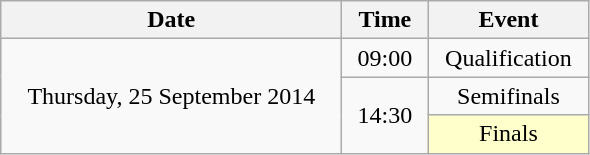<table class = "wikitable" style="text-align:center;">
<tr>
<th width=220>Date</th>
<th width=50>Time</th>
<th width=100>Event</th>
</tr>
<tr>
<td rowspan=3>Thursday, 25 September 2014</td>
<td>09:00</td>
<td>Qualification</td>
</tr>
<tr>
<td rowspan=2>14:30</td>
<td>Semifinals</td>
</tr>
<tr>
<td bgcolor=ffffcc>Finals</td>
</tr>
</table>
